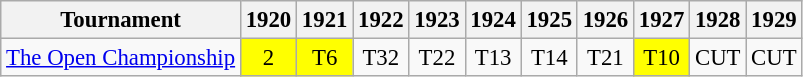<table class="wikitable" style="font-size:95%;text-align:center;">
<tr>
<th>Tournament</th>
<th>1920</th>
<th>1921</th>
<th>1922</th>
<th>1923</th>
<th>1924</th>
<th>1925</th>
<th>1926</th>
<th>1927</th>
<th>1928</th>
<th>1929</th>
</tr>
<tr>
<td align=left><a href='#'>The Open Championship</a></td>
<td style="background:yellow;">2</td>
<td style="background:yellow;">T6</td>
<td>T32</td>
<td>T22</td>
<td>T13</td>
<td>T14</td>
<td>T21</td>
<td style="background:yellow;">T10</td>
<td>CUT</td>
<td>CUT</td>
</tr>
</table>
